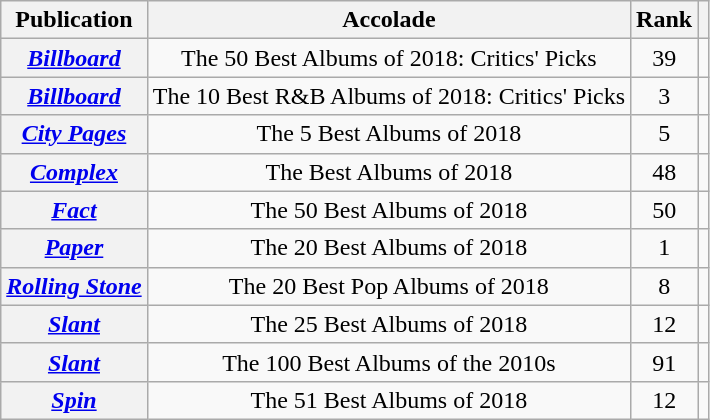<table class="wikitable sortable plainrowheaders" style="text-align:center">
<tr>
<th scope="col">Publication</th>
<th scope="col">Accolade</th>
<th scope="col">Rank</th>
<th scope="col" class="unsortable"></th>
</tr>
<tr>
<th scope="row"><em><a href='#'>Billboard</a></em></th>
<td>The 50 Best Albums of 2018: Critics' Picks</td>
<td>39</td>
<td></td>
</tr>
<tr>
<th scope="row"><em><a href='#'>Billboard</a></em></th>
<td>The 10 Best R&B Albums of 2018: Critics' Picks</td>
<td>3</td>
<td></td>
</tr>
<tr>
<th scope="row"><em><a href='#'>City Pages</a></em></th>
<td>The 5 Best Albums of 2018</td>
<td>5</td>
<td></td>
</tr>
<tr>
<th scope="row"><em><a href='#'>Complex</a></em></th>
<td>The Best Albums of 2018</td>
<td>48</td>
<td></td>
</tr>
<tr>
<th scope="row"><em><a href='#'>Fact</a></em></th>
<td>The 50 Best Albums of 2018</td>
<td>50</td>
<td></td>
</tr>
<tr>
<th scope="row"><em><a href='#'>Paper</a></em></th>
<td>The 20 Best Albums of 2018</td>
<td>1</td>
<td></td>
</tr>
<tr>
<th scope="row"><em><a href='#'>Rolling Stone</a></em></th>
<td>The 20 Best Pop Albums of 2018</td>
<td>8</td>
<td></td>
</tr>
<tr>
<th scope="row"><em><a href='#'>Slant</a></em></th>
<td>The 25 Best Albums of 2018</td>
<td>12</td>
<td></td>
</tr>
<tr>
<th scope="row"><em><a href='#'>Slant</a></em></th>
<td>The 100 Best Albums of the 2010s</td>
<td>91</td>
<td></td>
</tr>
<tr>
<th scope="row"><em><a href='#'>Spin</a></em></th>
<td>The 51 Best Albums of 2018</td>
<td>12</td>
<td></td>
</tr>
</table>
